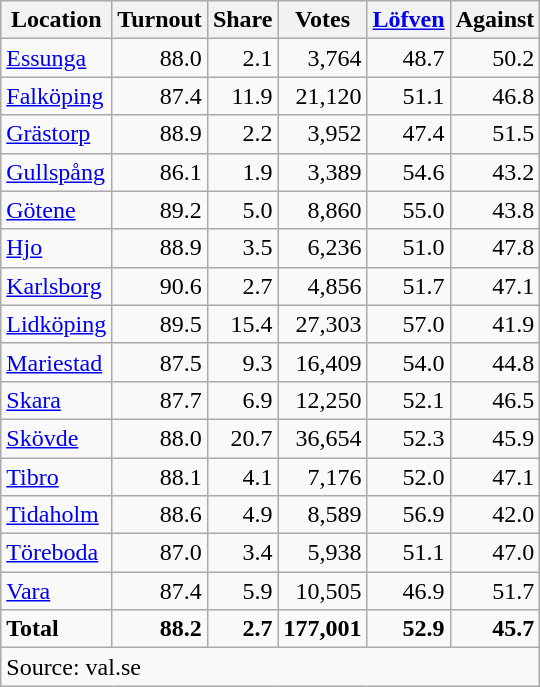<table class="wikitable sortable" style=text-align:right>
<tr>
<th>Location</th>
<th>Turnout</th>
<th>Share</th>
<th>Votes</th>
<th><a href='#'>Löfven</a></th>
<th>Against</th>
</tr>
<tr>
<td align=left><a href='#'>Essunga</a></td>
<td>88.0</td>
<td>2.1</td>
<td>3,764</td>
<td>48.7</td>
<td>50.2</td>
</tr>
<tr>
<td align=left><a href='#'>Falköping</a></td>
<td>87.4</td>
<td>11.9</td>
<td>21,120</td>
<td>51.1</td>
<td>46.8</td>
</tr>
<tr>
<td align=left><a href='#'>Grästorp</a></td>
<td>88.9</td>
<td>2.2</td>
<td>3,952</td>
<td>47.4</td>
<td>51.5</td>
</tr>
<tr>
<td align=left><a href='#'>Gullspång</a></td>
<td>86.1</td>
<td>1.9</td>
<td>3,389</td>
<td>54.6</td>
<td>43.2</td>
</tr>
<tr>
<td align=left><a href='#'>Götene</a></td>
<td>89.2</td>
<td>5.0</td>
<td>8,860</td>
<td>55.0</td>
<td>43.8</td>
</tr>
<tr>
<td align=left><a href='#'>Hjo</a></td>
<td>88.9</td>
<td>3.5</td>
<td>6,236</td>
<td>51.0</td>
<td>47.8</td>
</tr>
<tr>
<td align=left><a href='#'>Karlsborg</a></td>
<td>90.6</td>
<td>2.7</td>
<td>4,856</td>
<td>51.7</td>
<td>47.1</td>
</tr>
<tr>
<td align=left><a href='#'>Lidköping</a></td>
<td>89.5</td>
<td>15.4</td>
<td>27,303</td>
<td>57.0</td>
<td>41.9</td>
</tr>
<tr>
<td align=left><a href='#'>Mariestad</a></td>
<td>87.5</td>
<td>9.3</td>
<td>16,409</td>
<td>54.0</td>
<td>44.8</td>
</tr>
<tr>
<td align=left><a href='#'>Skara</a></td>
<td>87.7</td>
<td>6.9</td>
<td>12,250</td>
<td>52.1</td>
<td>46.5</td>
</tr>
<tr>
<td align=left><a href='#'>Skövde</a></td>
<td>88.0</td>
<td>20.7</td>
<td>36,654</td>
<td>52.3</td>
<td>45.9</td>
</tr>
<tr>
<td align=left><a href='#'>Tibro</a></td>
<td>88.1</td>
<td>4.1</td>
<td>7,176</td>
<td>52.0</td>
<td>47.1</td>
</tr>
<tr>
<td align=left><a href='#'>Tidaholm</a></td>
<td>88.6</td>
<td>4.9</td>
<td>8,589</td>
<td>56.9</td>
<td>42.0</td>
</tr>
<tr>
<td align=left><a href='#'>Töreboda</a></td>
<td>87.0</td>
<td>3.4</td>
<td>5,938</td>
<td>51.1</td>
<td>47.0</td>
</tr>
<tr>
<td align=left><a href='#'>Vara</a></td>
<td>87.4</td>
<td>5.9</td>
<td>10,505</td>
<td>46.9</td>
<td>51.7</td>
</tr>
<tr>
<td align=left><strong>Total</strong></td>
<td><strong>88.2</strong></td>
<td><strong>2.7</strong></td>
<td><strong>177,001</strong></td>
<td><strong>52.9</strong></td>
<td><strong>45.7</strong></td>
</tr>
<tr>
<td align=left colspan=6>Source: val.se</td>
</tr>
</table>
